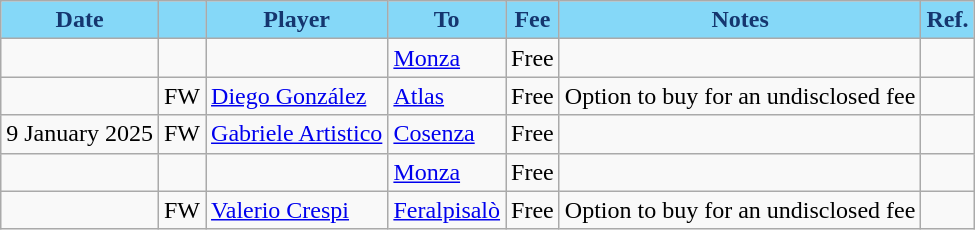<table class="wikitable plainrowheaders">
<tr>
<th style="background:#85D8F8; color:#15366F; text-align:center;">Date</th>
<th style="background:#85D8F8; color:#15366F; text-align:center;"></th>
<th style="background:#85D8F8; color:#15366F; text-align:center;">Player</th>
<th style="background:#85D8F8; color:#15366F; text-align:center;">To</th>
<th style="background:#85D8F8; color:#15366F; text-align:center;">Fee</th>
<th style="background:#85D8F8; color:#15366F; text-align:center;">Notes</th>
<th style="background:#85D8F8; color:#15366F; text-align:center;">Ref.</th>
</tr>
<tr>
<td></td>
<td align="center"></td>
<td></td>
<td> <a href='#'>Monza</a></td>
<td>Free</td>
<td></td>
<td></td>
</tr>
<tr>
<td></td>
<td>FW</td>
<td> <a href='#'>Diego González</a></td>
<td> <a href='#'>Atlas</a></td>
<td>Free</td>
<td>Option to buy for an undisclosed fee</td>
<td></td>
</tr>
<tr>
<td>9 January 2025</td>
<td>FW</td>
<td> <a href='#'>Gabriele Artistico</a></td>
<td> <a href='#'>Cosenza</a></td>
<td>Free</td>
<td></td>
<td></td>
</tr>
<tr>
<td></td>
<td></td>
<td></td>
<td> <a href='#'>Monza</a></td>
<td>Free</td>
<td></td>
<td></td>
</tr>
<tr>
<td></td>
<td>FW</td>
<td> <a href='#'>Valerio Crespi</a></td>
<td>  <a href='#'>Feralpisalò</a></td>
<td>Free</td>
<td>Option to buy for an undisclosed fee</td>
<td></td>
</tr>
</table>
